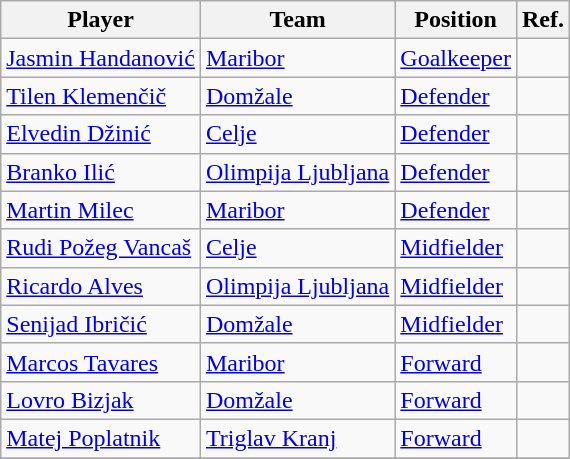<table class="wikitable">
<tr>
<th>Player</th>
<th>Team</th>
<th>Position</th>
<th>Ref.</th>
</tr>
<tr>
<td> <a href='#'>Jasmin Handanović</a></td>
<td><a href='#'>Maribor</a></td>
<td><a href='#'>Goalkeeper</a></td>
<td></td>
</tr>
<tr>
<td> <a href='#'>Tilen Klemenčič</a></td>
<td><a href='#'>Domžale</a></td>
<td><a href='#'>Defender</a></td>
<td></td>
</tr>
<tr>
<td> <a href='#'>Elvedin Džinić</a></td>
<td><a href='#'>Celje</a></td>
<td><a href='#'>Defender</a></td>
<td></td>
</tr>
<tr>
<td> <a href='#'>Branko Ilić</a></td>
<td><a href='#'>Olimpija Ljubljana</a></td>
<td><a href='#'>Defender</a></td>
<td></td>
</tr>
<tr>
<td> <a href='#'>Martin Milec</a></td>
<td><a href='#'>Maribor</a></td>
<td><a href='#'>Defender</a></td>
<td></td>
</tr>
<tr>
<td> <a href='#'>Rudi Požeg Vancaš</a></td>
<td><a href='#'>Celje</a></td>
<td><a href='#'>Midfielder</a></td>
<td></td>
</tr>
<tr>
<td> <a href='#'>Ricardo Alves</a></td>
<td><a href='#'>Olimpija Ljubljana</a></td>
<td><a href='#'>Midfielder</a></td>
<td></td>
</tr>
<tr>
<td> <a href='#'>Senijad Ibričić</a></td>
<td><a href='#'>Domžale</a></td>
<td><a href='#'>Midfielder</a></td>
<td></td>
</tr>
<tr>
<td> <a href='#'>Marcos Tavares</a></td>
<td><a href='#'>Maribor</a></td>
<td><a href='#'>Forward</a></td>
<td></td>
</tr>
<tr>
<td> <a href='#'>Lovro Bizjak</a></td>
<td><a href='#'>Domžale</a></td>
<td><a href='#'>Forward</a></td>
<td></td>
</tr>
<tr>
<td> <a href='#'>Matej Poplatnik</a></td>
<td><a href='#'>Triglav Kranj</a></td>
<td><a href='#'>Forward</a></td>
<td></td>
</tr>
<tr>
</tr>
</table>
